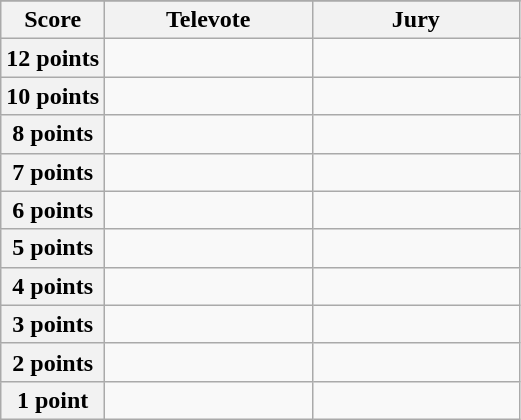<table class="wikitable">
<tr>
</tr>
<tr>
<th scope="col" width="20%">Score</th>
<th scope="col" width="40%">Televote</th>
<th scope="col" width="40%">Jury</th>
</tr>
<tr>
<th scope="row">12 points</th>
<td></td>
<td></td>
</tr>
<tr>
<th scope="row">10 points</th>
<td></td>
<td></td>
</tr>
<tr>
<th scope="row">8 points</th>
<td></td>
<td></td>
</tr>
<tr>
<th scope="row">7 points</th>
<td></td>
<td></td>
</tr>
<tr>
<th scope="row">6 points</th>
<td></td>
<td></td>
</tr>
<tr>
<th scope="row">5 points</th>
<td></td>
<td></td>
</tr>
<tr>
<th scope="row">4 points</th>
<td></td>
<td></td>
</tr>
<tr>
<th scope="row">3 points</th>
<td></td>
<td></td>
</tr>
<tr>
<th scope="row">2 points</th>
<td></td>
<td></td>
</tr>
<tr>
<th scope="row">1 point</th>
<td></td>
<td></td>
</tr>
</table>
